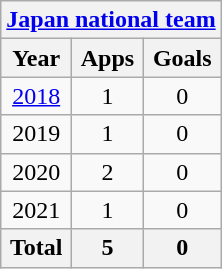<table class="wikitable" style="text-align:center">
<tr>
<th colspan=3><a href='#'>Japan national team</a></th>
</tr>
<tr>
<th>Year</th>
<th>Apps</th>
<th>Goals</th>
</tr>
<tr>
<td><a href='#'>2018</a></td>
<td>1</td>
<td>0</td>
</tr>
<tr>
<td>2019</td>
<td>1</td>
<td>0</td>
</tr>
<tr>
<td>2020</td>
<td>2</td>
<td>0</td>
</tr>
<tr>
<td>2021</td>
<td>1</td>
<td>0</td>
</tr>
<tr>
<th>Total</th>
<th>5</th>
<th>0</th>
</tr>
</table>
